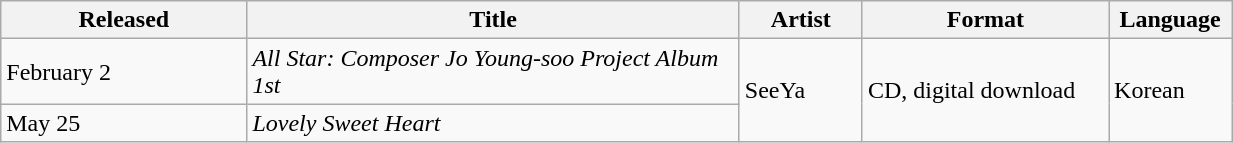<table class="wikitable sortable" align="left center" style="width:65%;">
<tr>
<th style="width:20%;">Released</th>
<th style="width:40%;">Title</th>
<th style="width:10%;">Artist</th>
<th style="width:20%;">Format</th>
<th style="width:10%;">Language</th>
</tr>
<tr>
<td>February 2</td>
<td><em>All Star: Composer Jo Young-soo Project Album 1st</em></td>
<td rowspan="2">SeeYa</td>
<td rowspan="2">CD, digital download</td>
<td rowspan="2">Korean</td>
</tr>
<tr>
<td>May 25</td>
<td><em>Lovely Sweet Heart</em></td>
</tr>
</table>
